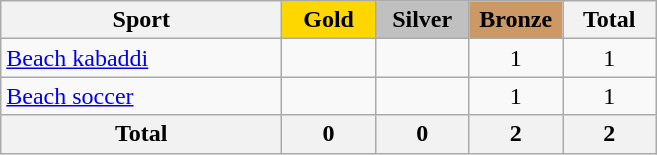<table class="wikitable sortable" style="text-align:center;">
<tr>
<th width=180>Sport</th>
<th scope="col" style="background:gold; width:55px;">Gold</th>
<th scope="col" style="background:silver; width:55px;">Silver</th>
<th scope="col" style="background:#cc9966; width:55px;">Bronze</th>
<th width=55>Total</th>
</tr>
<tr>
<td align=left><a href='#'>Beach kabaddi</a></td>
<td></td>
<td></td>
<td>1</td>
<td>1</td>
</tr>
<tr>
<td align=left><a href='#'>Beach soccer</a></td>
<td></td>
<td></td>
<td>1</td>
<td>1</td>
</tr>
<tr class="sortbottom">
<th>Total</th>
<th>0</th>
<th>0</th>
<th>2</th>
<th>2</th>
</tr>
</table>
